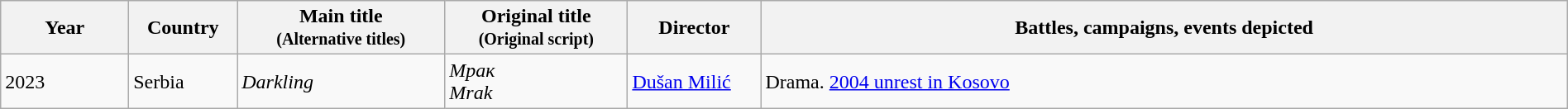<table class="wikitable sortable" style="width:100%;">
<tr>
<th class="unsortable">Year</th>
<th width= 80>Country</th>
<th width=160>Main title<br><small>(Alternative titles)</small></th>
<th width=140>Original title<br><small>(Original script)</small></th>
<th width=100>Director</th>
<th class="unsortable">Battles, campaigns, events depicted</th>
</tr>
<tr>
<td>2023</td>
<td>Serbia</td>
<td><em>Darkling</em></td>
<td><em>Мрак</em><br><em>Mrak</em></td>
<td><a href='#'>Dušan Milić</a></td>
<td>Drama. <a href='#'>2004 unrest in Kosovo</a></td>
</tr>
</table>
